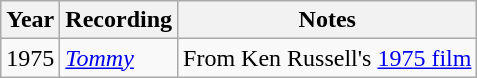<table class="wikitable">
<tr>
<th>Year</th>
<th>Recording</th>
<th>Notes</th>
</tr>
<tr>
<td>1975</td>
<td><em><a href='#'>Tommy</a></em></td>
<td>From Ken Russell's <a href='#'>1975 film</a></td>
</tr>
</table>
